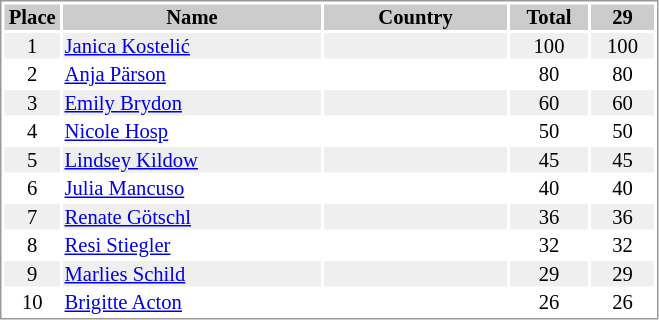<table border="0" style="border: 1px solid #999; background-color:#FFFFFF; text-align:center; font-size:86%; line-height:15px;">
<tr align="center" bgcolor="#CCCCCC">
<th width=35>Place</th>
<th width=170>Name</th>
<th width=120>Country</th>
<th width=50>Total</th>
<th width=40>29</th>
</tr>
<tr bgcolor="#EFEFEF">
<td>1</td>
<td align="left"><a href='#'>Janica Kostelić</a></td>
<td align="left"></td>
<td>100</td>
<td>100</td>
</tr>
<tr>
<td>2</td>
<td align="left"><a href='#'>Anja Pärson</a></td>
<td align="left"></td>
<td>80</td>
<td>80</td>
</tr>
<tr bgcolor="#EFEFEF">
<td>3</td>
<td align="left"><a href='#'>Emily Brydon</a></td>
<td align="left"></td>
<td>60</td>
<td>60</td>
</tr>
<tr>
<td>4</td>
<td align="left"><a href='#'>Nicole Hosp</a></td>
<td align="left"></td>
<td>50</td>
<td>50</td>
</tr>
<tr bgcolor="#EFEFEF">
<td>5</td>
<td align="left"><a href='#'>Lindsey Kildow</a></td>
<td align="left"></td>
<td>45</td>
<td>45</td>
</tr>
<tr>
<td>6</td>
<td align="left"><a href='#'>Julia Mancuso</a></td>
<td align="left"></td>
<td>40</td>
<td>40</td>
</tr>
<tr bgcolor="#EFEFEF">
<td>7</td>
<td align="left"><a href='#'>Renate Götschl</a></td>
<td align="left"></td>
<td>36</td>
<td>36</td>
</tr>
<tr>
<td>8</td>
<td align="left"><a href='#'>Resi Stiegler</a></td>
<td align="left"></td>
<td>32</td>
<td>32</td>
</tr>
<tr bgcolor="#EFEFEF">
<td>9</td>
<td align="left"><a href='#'>Marlies Schild</a></td>
<td align="left"></td>
<td>29</td>
<td>29</td>
</tr>
<tr>
<td>10</td>
<td align="left"><a href='#'>Brigitte Acton</a></td>
<td align="left"></td>
<td>26</td>
<td>26</td>
</tr>
</table>
